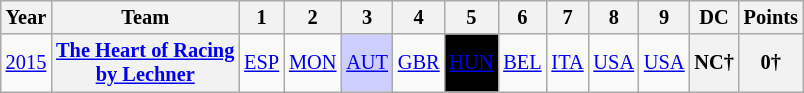<table class="wikitable" style="text-align:center; font-size:85%">
<tr>
<th>Year</th>
<th>Team</th>
<th>1</th>
<th>2</th>
<th>3</th>
<th>4</th>
<th>5</th>
<th>6</th>
<th>7</th>
<th>8</th>
<th>9</th>
<th>DC</th>
<th>Points</th>
</tr>
<tr>
<td><a href='#'>2015</a></td>
<th nowrap><a href='#'>The Heart of Racing<br>by Lechner</a></th>
<td><a href='#'>ESP</a></td>
<td><a href='#'>MON</a></td>
<td style="background:#CFCFFF;"><a href='#'>AUT</a><br></td>
<td><a href='#'>GBR</a></td>
<td style="background:#000000; color:white"><a href='#'><span>HUN</span></a><br></td>
<td><a href='#'>BEL</a></td>
<td><a href='#'>ITA</a></td>
<td><a href='#'>USA</a></td>
<td><a href='#'>USA</a></td>
<th>NC†</th>
<th>0†</th>
</tr>
</table>
